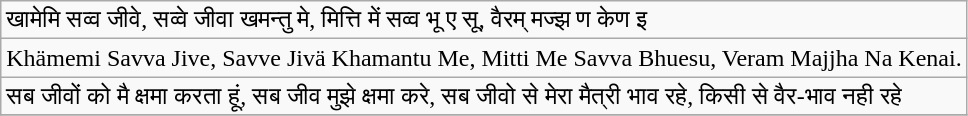<table class="wikitable">
<tr --->
<td>खामेमि सव्व जीवे, सव्वे जीवा खमन्तु मे, मित्ति में सव्व भू ए सू, वैरम् मज्झ ण केण इ</td>
</tr>
<tr>
<td>Khämemi Savva Jive, Savve Jivä Khamantu Me, Mitti Me Savva Bhuesu, Veram Majjha Na Kenai.</td>
</tr>
<tr>
<td>सब जीवों को मै क्षमा करता हूं, सब जीव मुझे क्षमा करे, सब जीवो से मेरा मैत्री भाव रहे, किसी से वैर-भाव नही रहे</td>
</tr>
<tr>
</tr>
</table>
